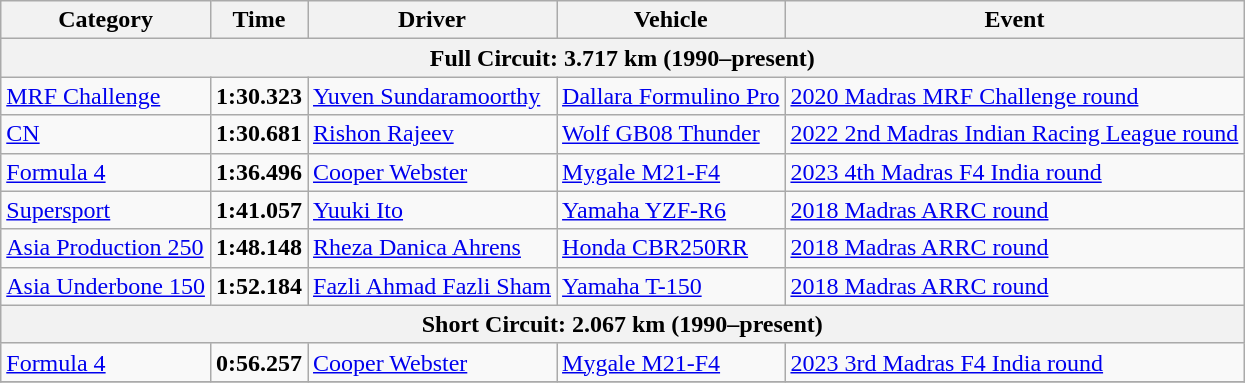<table class="wikitable">
<tr>
<th>Category</th>
<th>Time</th>
<th>Driver</th>
<th>Vehicle</th>
<th>Event</th>
</tr>
<tr>
<th colspan=5>Full Circuit: 3.717 km (1990–present)</th>
</tr>
<tr>
<td><a href='#'>MRF Challenge</a></td>
<td><strong>1:30.323</strong></td>
<td><a href='#'>Yuven Sundaramoorthy</a></td>
<td><a href='#'>Dallara Formulino Pro</a></td>
<td><a href='#'>2020 Madras MRF Challenge round</a></td>
</tr>
<tr>
<td><a href='#'>CN</a></td>
<td><strong>1:30.681</strong></td>
<td><a href='#'>Rishon Rajeev</a></td>
<td><a href='#'>Wolf GB08 Thunder</a></td>
<td><a href='#'>2022 2nd Madras Indian Racing League round</a></td>
</tr>
<tr>
<td><a href='#'>Formula 4</a></td>
<td><strong>1:36.496</strong></td>
<td><a href='#'>Cooper Webster</a></td>
<td><a href='#'>Mygale M21-F4</a></td>
<td><a href='#'>2023 4th Madras F4 India round</a></td>
</tr>
<tr>
<td><a href='#'>Supersport</a></td>
<td><strong>1:41.057</strong></td>
<td><a href='#'>Yuuki Ito</a></td>
<td><a href='#'>Yamaha YZF-R6</a></td>
<td><a href='#'>2018 Madras ARRC round</a></td>
</tr>
<tr>
<td><a href='#'>Asia Production 250</a></td>
<td><strong>1:48.148</strong></td>
<td><a href='#'>Rheza Danica Ahrens</a></td>
<td><a href='#'>Honda CBR250RR</a></td>
<td><a href='#'>2018 Madras ARRC round</a></td>
</tr>
<tr>
<td><a href='#'>Asia Underbone 150</a></td>
<td><strong>1:52.184</strong></td>
<td><a href='#'>Fazli Ahmad Fazli Sham</a></td>
<td><a href='#'>Yamaha T-150</a></td>
<td><a href='#'>2018 Madras ARRC round</a></td>
</tr>
<tr>
<th colspan=5>Short Circuit: 2.067 km (1990–present)</th>
</tr>
<tr>
<td><a href='#'>Formula 4</a></td>
<td><strong>0:56.257</strong></td>
<td><a href='#'>Cooper Webster</a></td>
<td><a href='#'>Mygale M21-F4</a></td>
<td><a href='#'>2023 3rd Madras F4 India round</a></td>
</tr>
<tr>
</tr>
</table>
